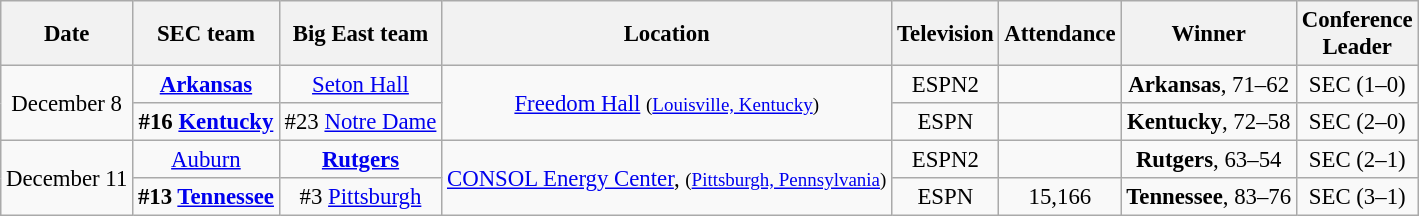<table class="wikitable" style="font-size: 95%; text-align:center;">
<tr>
<th>Date</th>
<th>SEC team</th>
<th>Big East team</th>
<th>Location</th>
<th>Television</th>
<th>Attendance</th>
<th>Winner</th>
<th>Conference<br>Leader</th>
</tr>
<tr>
<td rowspan=2>December 8</td>
<td><strong><a href='#'>Arkansas</a></strong></td>
<td><a href='#'>Seton Hall</a></td>
<td rowspan=2><a href='#'>Freedom Hall</a> <small>(<a href='#'>Louisville, Kentucky</a>)</small></td>
<td>ESPN2</td>
<td></td>
<td><strong>Arkansas</strong>, 71–62</td>
<td>SEC (1–0)</td>
</tr>
<tr>
<td><strong>#16 <a href='#'>Kentucky</a></strong></td>
<td>#23 <a href='#'>Notre Dame</a></td>
<td>ESPN</td>
<td></td>
<td><strong>Kentucky</strong>, 72–58</td>
<td>SEC (2–0)</td>
</tr>
<tr>
<td rowspan=2>December 11</td>
<td><a href='#'>Auburn</a></td>
<td><strong><a href='#'>Rutgers</a></strong></td>
<td rowspan=2><a href='#'>CONSOL Energy Center</a>, <small>(<a href='#'>Pittsburgh, Pennsylvania</a>)</small></td>
<td>ESPN2</td>
<td></td>
<td><strong>Rutgers</strong>, 63–54</td>
<td>SEC (2–1)</td>
</tr>
<tr>
<td><strong>#13 <a href='#'>Tennessee</a></strong></td>
<td>#3 <a href='#'>Pittsburgh</a></td>
<td>ESPN</td>
<td>15,166</td>
<td><strong>Tennessee</strong>, 83–76 </td>
<td>SEC (3–1)</td>
</tr>
</table>
